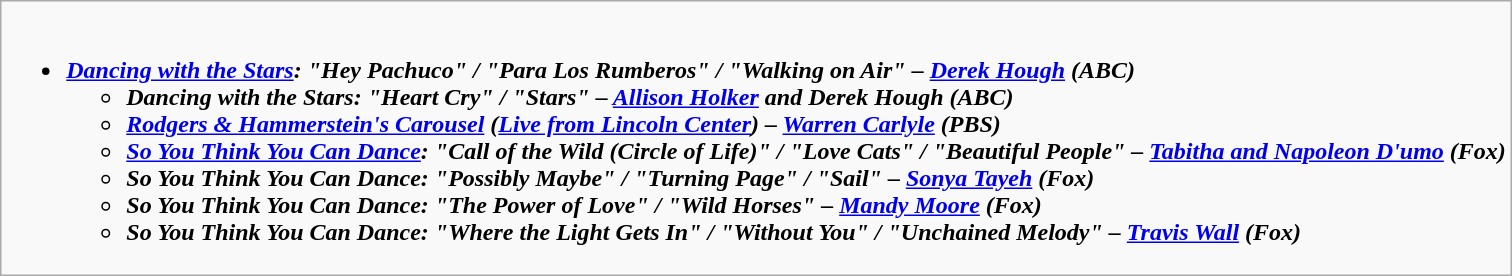<table class="wikitable">
<tr>
<td style="vertical-align:top;"><br><ul><li><strong><em><a href='#'>Dancing with the Stars</a><em>: "Hey Pachuco" / "Para Los Rumberos" / "Walking on Air" – <a href='#'>Derek Hough</a> (ABC)<strong><ul><li></em>Dancing with the Stars<em>: "Heart Cry" / "Stars" – <a href='#'>Allison Holker</a> and Derek Hough (ABC)</li><li></em><a href='#'>Rodgers & Hammerstein's Carousel</a><em> (</em><a href='#'>Live from Lincoln Center</a><em>) – <a href='#'>Warren Carlyle</a> (PBS)</li><li></em><a href='#'>So You Think You Can Dance</a><em>: "Call of the Wild (Circle of Life)" / "Love Cats" / "Beautiful People" – <a href='#'>Tabitha and Napoleon D'umo</a> (Fox)</li><li></em>So You Think You Can Dance<em>: "Possibly Maybe" / "Turning Page" / "Sail" – <a href='#'>Sonya Tayeh</a> (Fox)</li><li></em>So You Think You Can Dance<em>: "The Power of Love" / "Wild Horses" – <a href='#'>Mandy Moore</a> (Fox)</li><li></em>So You Think You Can Dance<em>: "Where the Light Gets In" / "Without You" / "Unchained Melody" – <a href='#'>Travis Wall</a> (Fox)</li></ul></li></ul></td>
</tr>
</table>
